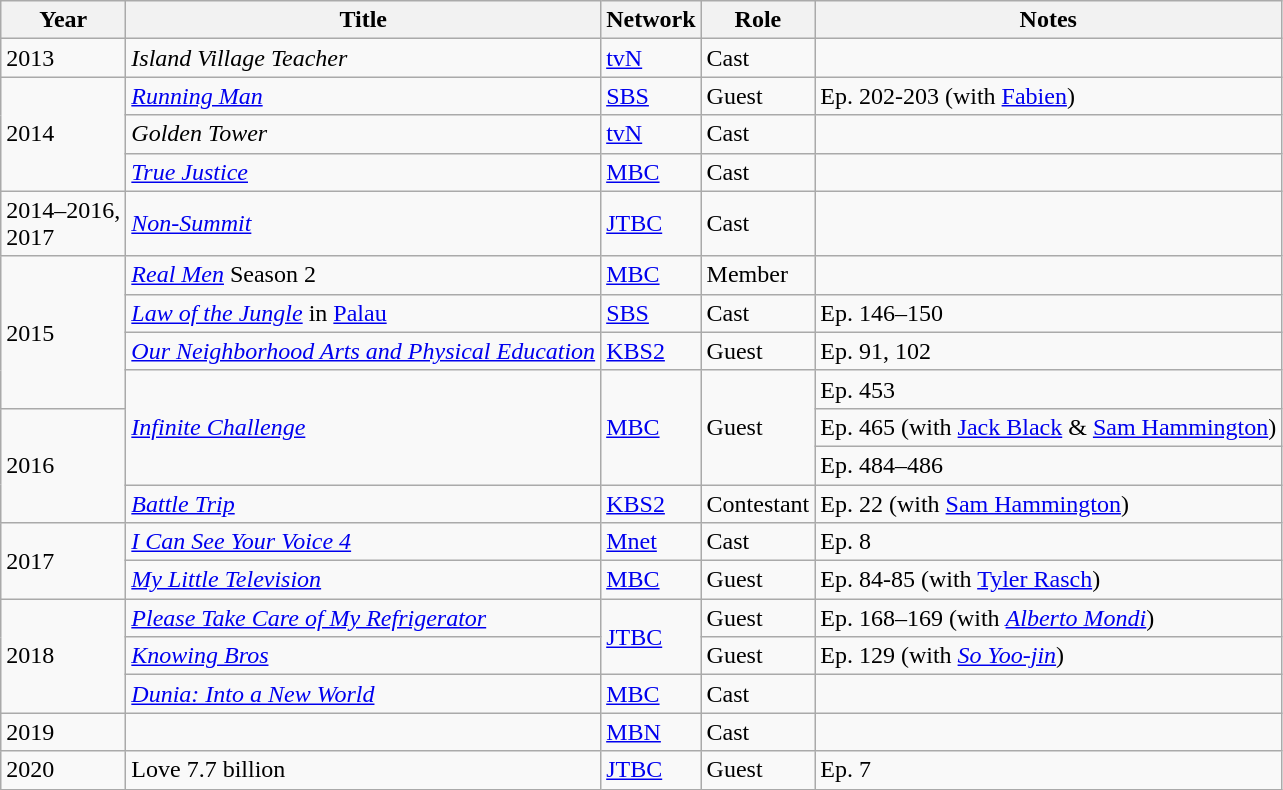<table class="wikitable sortable">
<tr>
<th>Year</th>
<th>Title</th>
<th>Network</th>
<th>Role</th>
<th>Notes</th>
</tr>
<tr>
<td>2013</td>
<td><em>Island Village Teacher</em></td>
<td><a href='#'>tvN</a></td>
<td>Cast</td>
<td></td>
</tr>
<tr>
<td rowspan="3">2014</td>
<td><em> <a href='#'>Running Man</a></em></td>
<td><a href='#'>SBS</a></td>
<td>Guest</td>
<td>Ep. 202-203 (with <a href='#'>Fabien</a>)</td>
</tr>
<tr>
<td><em>Golden Tower</em></td>
<td><a href='#'>tvN</a></td>
<td>Cast</td>
<td></td>
</tr>
<tr>
<td><em><a href='#'>True Justice</a></em></td>
<td><a href='#'>MBC</a></td>
<td>Cast</td>
<td></td>
</tr>
<tr>
<td>2014–2016,<br>2017</td>
<td><em><a href='#'>Non-Summit</a></em></td>
<td><a href='#'>JTBC</a></td>
<td>Cast</td>
<td></td>
</tr>
<tr>
<td rowspan="4">2015</td>
<td><em><a href='#'>Real Men</a></em> Season 2</td>
<td><a href='#'>MBC</a></td>
<td>Member</td>
<td></td>
</tr>
<tr>
<td><em><a href='#'>Law of the Jungle</a></em> in <a href='#'>Palau</a></td>
<td><a href='#'>SBS</a></td>
<td>Cast</td>
<td>Ep. 146–150</td>
</tr>
<tr>
<td><em><a href='#'>Our Neighborhood Arts and Physical Education</a></em></td>
<td><a href='#'>KBS2</a></td>
<td>Guest</td>
<td>Ep. 91, 102</td>
</tr>
<tr>
<td rowspan=3><em><a href='#'>Infinite Challenge</a></em></td>
<td rowspan=3><a href='#'>MBC</a></td>
<td rowspan=3>Guest</td>
<td>Ep. 453</td>
</tr>
<tr>
<td rowspan="3">2016</td>
<td>Ep. 465 (with <a href='#'>Jack Black</a> & <a href='#'>Sam Hammington</a>)</td>
</tr>
<tr>
<td>Ep. 484–486</td>
</tr>
<tr>
<td><em><a href='#'>Battle Trip</a></em></td>
<td><a href='#'>KBS2</a></td>
<td>Contestant</td>
<td>Ep. 22 (with <a href='#'>Sam Hammington</a>)</td>
</tr>
<tr>
<td rowspan="2">2017</td>
<td><em><a href='#'>I Can See Your Voice 4</a></em></td>
<td><a href='#'>Mnet</a></td>
<td>Cast</td>
<td>Ep. 8</td>
</tr>
<tr>
<td><em><a href='#'>My Little Television</a></em></td>
<td><a href='#'>MBC</a></td>
<td>Guest</td>
<td>Ep. 84-85 (with <a href='#'>Tyler Rasch</a>)</td>
</tr>
<tr>
<td rowspan=3>2018</td>
<td><em><a href='#'>Please Take Care of My Refrigerator</a></em></td>
<td rowspan=2><a href='#'>JTBC</a></td>
<td>Guest</td>
<td>Ep. 168–169 (with <em><a href='#'>Alberto Mondi</a></em>)</td>
</tr>
<tr>
<td><em><a href='#'>Knowing Bros</a></em></td>
<td>Guest</td>
<td>Ep. 129 (with <em><a href='#'>So Yoo-jin</a></em>)</td>
</tr>
<tr>
<td><em><a href='#'>Dunia: Into a New World</a></em></td>
<td><a href='#'>MBC</a></td>
<td>Cast</td>
<td></td>
</tr>
<tr>
<td>2019</td>
<td><em></em></td>
<td><a href='#'>MBN</a></td>
<td>Cast</td>
<td></td>
</tr>
<tr>
<td>2020</td>
<td>Love 7.7 billion</td>
<td><a href='#'>JTBC</a></td>
<td>Guest</td>
<td>Ep. 7</td>
</tr>
</table>
